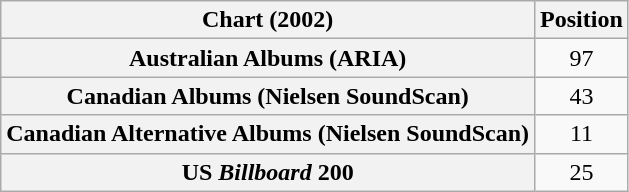<table class="wikitable sortable plainrowheaders" style="text-align:center">
<tr>
<th scope="col">Chart (2002)</th>
<th scope="col">Position</th>
</tr>
<tr>
<th scope="row">Australian Albums (ARIA)</th>
<td>97</td>
</tr>
<tr>
<th scope="row">Canadian Albums (Nielsen SoundScan)</th>
<td>43</td>
</tr>
<tr>
<th scope="row">Canadian Alternative Albums (Nielsen SoundScan)</th>
<td>11</td>
</tr>
<tr>
<th scope="row">US <em>Billboard</em> 200</th>
<td>25</td>
</tr>
</table>
